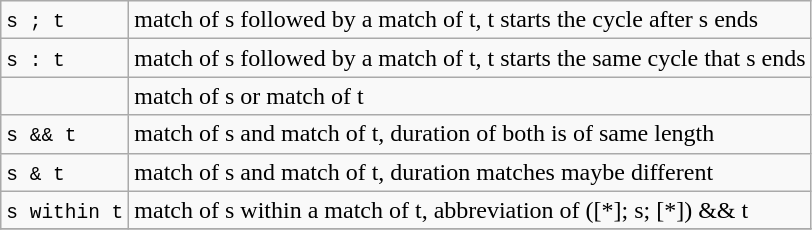<table class="wikitable">
<tr>
<td><code> s ; t </code></td>
<td>match of s followed by a match of t, t starts the cycle after s ends</td>
</tr>
<tr>
<td><code>s : t </code></td>
<td>match of s followed by a match of t, t starts the same cycle that s ends</td>
</tr>
<tr>
<td></td>
<td>match of s or match of t</td>
</tr>
<tr>
<td><code>s && t </code></td>
<td>match of s and match of t, duration of both is of same length</td>
</tr>
<tr>
<td><code>s & t </code></td>
<td>match of s and match of t, duration matches maybe different</td>
</tr>
<tr>
<td><code> s within t </code></td>
<td>match of s within a match of t, abbreviation of ([*]; s; [*]) && t</td>
</tr>
<tr>
</tr>
</table>
